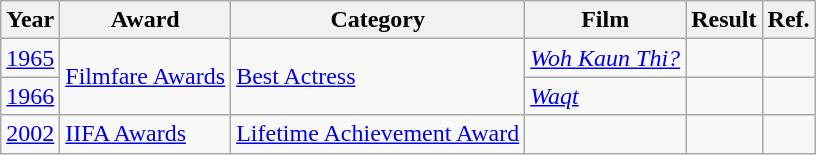<table class="wikitable">
<tr>
<th>Year</th>
<th>Award</th>
<th>Category</th>
<th>Film</th>
<th>Result</th>
<th>Ref.</th>
</tr>
<tr>
<td><a href='#'>1965</a></td>
<td rowspan="2"><a href='#'>Filmfare Awards</a></td>
<td rowspan="2"><a href='#'>Best Actress</a></td>
<td><em><a href='#'>Woh Kaun Thi?</a></em></td>
<td></td>
<td></td>
</tr>
<tr>
<td><a href='#'>1966</a></td>
<td><em><a href='#'>Waqt</a></em></td>
<td></td>
<td></td>
</tr>
<tr>
<td><a href='#'>2002</a></td>
<td><a href='#'>IIFA Awards</a></td>
<td><a href='#'>Lifetime Achievement Award</a></td>
<td></td>
<td></td>
<td></td>
</tr>
</table>
